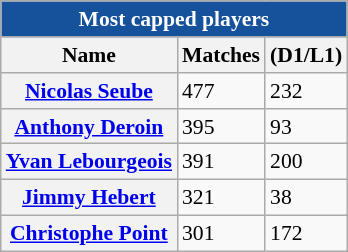<table class="wikitable" style="font-size:90%; margin-right:1em; float:left;">
<tr>
<th colspan=3 style="color:#ffffff; background:#16529c;">Most capped players</th>
</tr>
<tr>
<th>Name</th>
<th>Matches</th>
<th>(D1/L1)</th>
</tr>
<tr>
<th><a href='#'>Nicolas Seube</a></th>
<td>477</td>
<td>232</td>
</tr>
<tr>
<th><a href='#'>Anthony Deroin</a></th>
<td>395</td>
<td>93</td>
</tr>
<tr>
<th><a href='#'>Yvan Lebourgeois</a></th>
<td>391</td>
<td>200</td>
</tr>
<tr>
<th><a href='#'>Jimmy Hebert</a></th>
<td>321</td>
<td>38</td>
</tr>
<tr>
<th><a href='#'>Christophe Point</a></th>
<td>301</td>
<td>172</td>
</tr>
</table>
